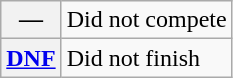<table class="wikitable">
<tr>
<th scope="row">—</th>
<td>Did not compete</td>
</tr>
<tr>
<th scope="row"><a href='#'>DNF</a></th>
<td>Did not finish</td>
</tr>
</table>
